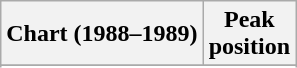<table class="wikitable sortable plainrowheaders">
<tr>
<th scope="col">Chart (1988–1989)</th>
<th scope="col">Peak<br>position</th>
</tr>
<tr>
</tr>
<tr>
</tr>
<tr>
</tr>
<tr>
</tr>
</table>
